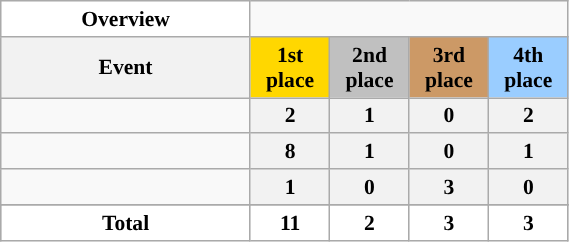<table class="wikitable" style="width:30%; font-size:90%; text-align:center;">
<tr>
<th style="color:black; background:#FFFFFF; ">Overview</th>
</tr>
<tr>
<th>Event</th>
<th style="width:14%; background:gold;">1st place</th>
<th style="width:14%; background:silver;">2nd place</th>
<th style="width:14%; background:#c96;">3rd place</th>
<th style="width:14%; background:#9acdff;">4th place</th>
</tr>
<tr>
<td align=left></td>
<th>2</th>
<th>1</th>
<th>0</th>
<th>2</th>
</tr>
<tr>
<td align=left></td>
<th>8</th>
<th>1</th>
<th>0</th>
<th>1</th>
</tr>
<tr>
<td align=left></td>
<th>1</th>
<th>0</th>
<th>3</th>
<th>0</th>
</tr>
<tr>
</tr>
<tr style="background:silver">
<th style="color:black; background:#FFFFFF; ">Total</th>
<th style="color:black; background:#FFFFFF; ">11</th>
<th style="color:black; background:#FFFFFF; ">2</th>
<th style="color:black; background:#FFFFFF; ">3</th>
<th style="color:black; background:#FFFFFF; ">3</th>
</tr>
</table>
